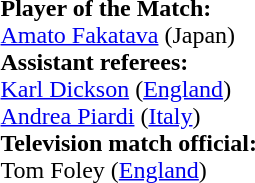<table style="width:100%">
<tr>
<td><br><strong>Player of the Match:</strong>
<br><a href='#'>Amato Fakatava</a> (Japan)<br><strong>Assistant referees:</strong>
<br><a href='#'>Karl Dickson</a> (<a href='#'>England</a>)
<br><a href='#'>Andrea Piardi</a> (<a href='#'>Italy</a>)
<br><strong>Television match official:</strong>
<br>Tom Foley (<a href='#'>England</a>)</td>
</tr>
</table>
